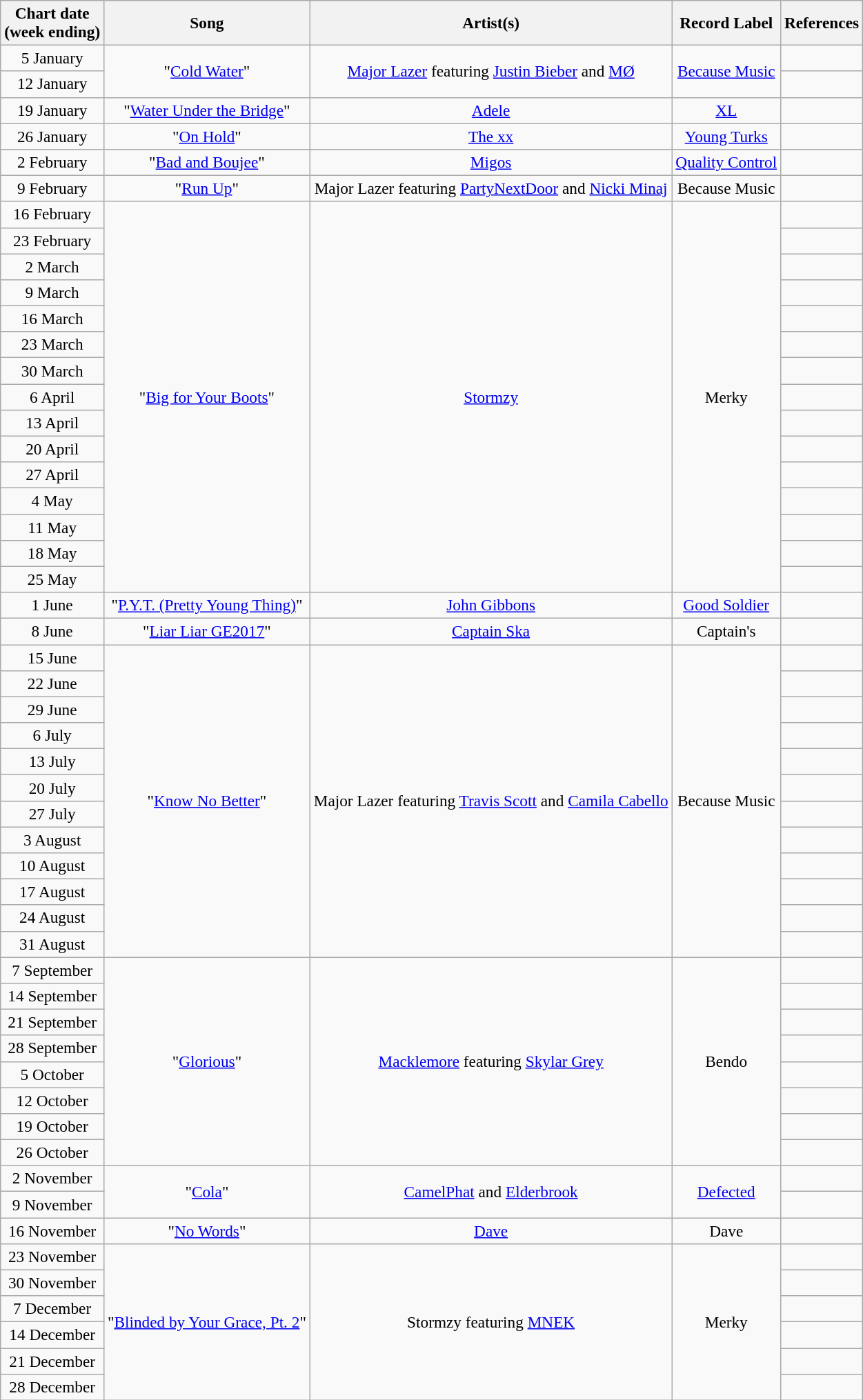<table class="wikitable" style="font-size:97%; text-align:center;">
<tr>
<th>Chart date<br>(week ending)</th>
<th>Song</th>
<th>Artist(s)</th>
<th>Record Label</th>
<th>References</th>
</tr>
<tr>
<td>5 January</td>
<td rowspan="2">"<a href='#'>Cold Water</a>"</td>
<td rowspan="2"><a href='#'>Major Lazer</a> featuring <a href='#'>Justin Bieber</a> and <a href='#'>MØ</a></td>
<td rowspan="2"><a href='#'>Because Music</a></td>
<td></td>
</tr>
<tr>
<td>12 January</td>
<td></td>
</tr>
<tr>
<td>19 January</td>
<td>"<a href='#'>Water Under the Bridge</a>"</td>
<td><a href='#'>Adele</a></td>
<td><a href='#'>XL</a></td>
<td></td>
</tr>
<tr>
<td>26 January</td>
<td>"<a href='#'>On Hold</a>"</td>
<td><a href='#'>The xx</a></td>
<td><a href='#'>Young Turks</a></td>
<td></td>
</tr>
<tr>
<td>2 February</td>
<td>"<a href='#'>Bad and Boujee</a>"</td>
<td><a href='#'>Migos</a></td>
<td><a href='#'>Quality Control</a></td>
<td></td>
</tr>
<tr>
<td>9 February</td>
<td>"<a href='#'>Run Up</a>"</td>
<td>Major Lazer featuring <a href='#'>PartyNextDoor</a> and <a href='#'>Nicki Minaj</a></td>
<td>Because Music</td>
<td></td>
</tr>
<tr>
<td>16 February</td>
<td rowspan="15">"<a href='#'>Big for Your Boots</a>"</td>
<td rowspan="15"><a href='#'>Stormzy</a></td>
<td rowspan="15">Merky</td>
<td></td>
</tr>
<tr>
<td>23 February</td>
<td></td>
</tr>
<tr>
<td>2 March</td>
<td></td>
</tr>
<tr>
<td>9 March  </td>
<td></td>
</tr>
<tr>
<td>16 March </td>
<td></td>
</tr>
<tr>
<td>23 March</td>
<td></td>
</tr>
<tr>
<td>30 March</td>
<td></td>
</tr>
<tr>
<td>6 April</td>
<td></td>
</tr>
<tr>
<td>13 April</td>
<td></td>
</tr>
<tr>
<td>20 April</td>
<td></td>
</tr>
<tr>
<td>27 April</td>
<td></td>
</tr>
<tr>
<td>4 May</td>
<td></td>
</tr>
<tr>
<td>11 May</td>
<td></td>
</tr>
<tr>
<td>18 May</td>
<td></td>
</tr>
<tr>
<td>25 May</td>
<td></td>
</tr>
<tr>
<td>1 June</td>
<td>"<a href='#'>P.Y.T. (Pretty Young Thing)</a>"</td>
<td><a href='#'>John Gibbons</a></td>
<td><a href='#'>Good Soldier</a></td>
<td></td>
</tr>
<tr>
<td>8 June</td>
<td>"<a href='#'>Liar Liar GE2017</a>"</td>
<td><a href='#'>Captain Ska</a></td>
<td>Captain's</td>
<td></td>
</tr>
<tr>
<td>15 June</td>
<td rowspan="12">"<a href='#'>Know No Better</a>"</td>
<td rowspan="12">Major Lazer featuring <a href='#'>Travis Scott</a> and <a href='#'>Camila Cabello</a></td>
<td rowspan="12">Because Music</td>
<td></td>
</tr>
<tr>
<td>22 June</td>
<td></td>
</tr>
<tr>
<td>29 June</td>
<td></td>
</tr>
<tr>
<td>6 July</td>
<td></td>
</tr>
<tr>
<td>13 July</td>
<td></td>
</tr>
<tr>
<td>20 July</td>
<td></td>
</tr>
<tr>
<td>27 July</td>
<td></td>
</tr>
<tr>
<td>3 August</td>
<td></td>
</tr>
<tr>
<td>10 August</td>
<td></td>
</tr>
<tr>
<td>17 August</td>
<td></td>
</tr>
<tr>
<td>24 August</td>
<td></td>
</tr>
<tr>
<td>31 August</td>
<td></td>
</tr>
<tr>
<td>7 September</td>
<td rowspan="8">"<a href='#'>Glorious</a>"</td>
<td rowspan="8"><a href='#'>Macklemore</a> featuring <a href='#'>Skylar Grey</a></td>
<td rowspan="8">Bendo</td>
<td></td>
</tr>
<tr>
<td>14 September</td>
<td></td>
</tr>
<tr>
<td>21 September</td>
<td></td>
</tr>
<tr>
<td>28 September</td>
<td></td>
</tr>
<tr>
<td>5 October</td>
<td></td>
</tr>
<tr>
<td>12 October</td>
<td></td>
</tr>
<tr>
<td>19 October</td>
<td></td>
</tr>
<tr>
<td>26 October</td>
<td></td>
</tr>
<tr>
<td>2 November</td>
<td rowspan="2">"<a href='#'>Cola</a>"</td>
<td rowspan="2"><a href='#'>CamelPhat</a> and <a href='#'>Elderbrook</a></td>
<td rowspan="2"><a href='#'>Defected</a></td>
<td></td>
</tr>
<tr>
<td>9 November</td>
<td></td>
</tr>
<tr>
<td>16 November</td>
<td>"<a href='#'>No Words</a>"</td>
<td><a href='#'>Dave</a></td>
<td>Dave</td>
<td></td>
</tr>
<tr>
<td>23 November</td>
<td rowspan="7">"<a href='#'>Blinded by Your Grace, Pt. 2</a>"</td>
<td rowspan="7">Stormzy featuring <a href='#'>MNEK</a></td>
<td rowspan="7">Merky</td>
<td></td>
</tr>
<tr>
<td>30 November</td>
<td></td>
</tr>
<tr>
<td>7 December</td>
<td></td>
</tr>
<tr>
<td>14 December</td>
<td></td>
</tr>
<tr>
<td>21 December</td>
<td></td>
</tr>
<tr>
<td>28 December</td>
<td></td>
</tr>
</table>
